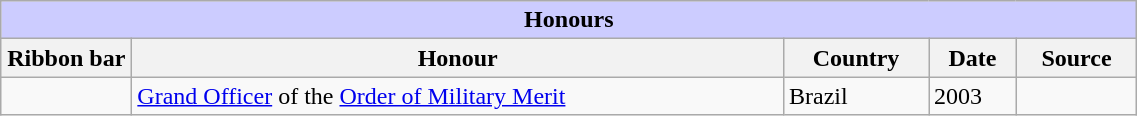<table class="wikitable" style="width:60%;">
<tr style="background:#ccf; text-align:center;">
<td colspan=5><strong>Honours</strong></td>
</tr>
<tr>
<th style="width:80px;">Ribbon bar</th>
<th>Honour</th>
<th>Country</th>
<th>Date</th>
<th>Source</th>
</tr>
<tr>
<td></td>
<td><a href='#'>Grand Officer</a> of the <a href='#'>Order of Military Merit</a></td>
<td>Brazil</td>
<td>2003</td>
<td></td>
</tr>
</table>
